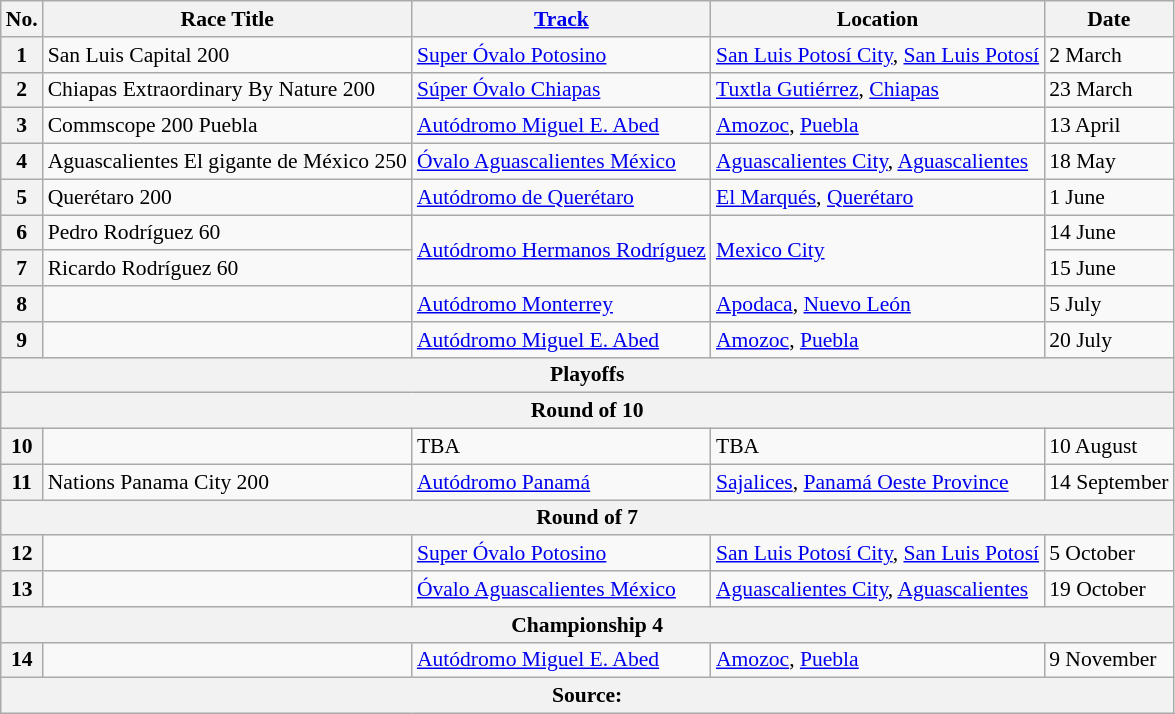<table class="wikitable" style="font-size:90%">
<tr>
<th>No.</th>
<th>Race Title</th>
<th><a href='#'>Track</a></th>
<th>Location</th>
<th>Date</th>
</tr>
<tr>
<th>1</th>
<td>San Luis Capital 200</td>
<td> <a href='#'>Super Óvalo Potosino</a></td>
<td> <a href='#'>San Luis Potosí City</a>, <a href='#'>San Luis Potosí</a></td>
<td>2 March</td>
</tr>
<tr>
<th>2</th>
<td>Chiapas Extraordinary By Nature 200</td>
<td> <a href='#'>Súper Óvalo Chiapas</a></td>
<td> <a href='#'>Tuxtla Gutiérrez</a>, <a href='#'>Chiapas</a></td>
<td>23 March</td>
</tr>
<tr>
<th>3</th>
<td>Commscope 200 Puebla</td>
<td> <a href='#'>Autódromo Miguel E. Abed</a></td>
<td> <a href='#'>Amozoc</a>, <a href='#'>Puebla</a></td>
<td>13 April</td>
</tr>
<tr>
<th>4</th>
<td>Aguascalientes El gigante de México 250</td>
<td> <a href='#'>Óvalo Aguascalientes México</a></td>
<td> <a href='#'>Aguascalientes City</a>, <a href='#'>Aguascalientes</a></td>
<td>18 May</td>
</tr>
<tr>
<th>5</th>
<td>Querétaro 200</td>
<td> <a href='#'>Autódromo de Querétaro</a></td>
<td> <a href='#'>El Marqués</a>, <a href='#'>Querétaro</a></td>
<td>1 June</td>
</tr>
<tr>
<th>6</th>
<td>Pedro Rodríguez 60</td>
<td rowspan="2"> <a href='#'>Autódromo Hermanos Rodríguez</a></td>
<td rowspan="2"> <a href='#'>Mexico City</a></td>
<td>14 June</td>
</tr>
<tr>
<th>7</th>
<td>Ricardo Rodríguez 60</td>
<td>15 June</td>
</tr>
<tr>
<th>8</th>
<td></td>
<td> <a href='#'>Autódromo Monterrey</a></td>
<td> <a href='#'>Apodaca</a>, <a href='#'>Nuevo León</a></td>
<td>5 July</td>
</tr>
<tr>
<th>9</th>
<td></td>
<td> <a href='#'>Autódromo Miguel E. Abed</a></td>
<td> <a href='#'>Amozoc</a>, <a href='#'>Puebla</a></td>
<td>20 July</td>
</tr>
<tr>
<th colspan="7">Playoffs</th>
</tr>
<tr>
<th colspan="7">Round of 10</th>
</tr>
<tr>
<th>10</th>
<td></td>
<td>TBA</td>
<td>TBA</td>
<td>10 August</td>
</tr>
<tr>
<th>11</th>
<td>Nations Panama City 200</td>
<td> <a href='#'>Autódromo Panamá</a></td>
<td> <a href='#'>Sajalices</a>, <a href='#'>Panamá Oeste Province</a></td>
<td>14 September</td>
</tr>
<tr>
<th colspan="7">Round of 7</th>
</tr>
<tr>
<th>12</th>
<td></td>
<td> <a href='#'>Super Óvalo Potosino</a></td>
<td> <a href='#'>San Luis Potosí City</a>, <a href='#'>San Luis Potosí</a></td>
<td>5 October</td>
</tr>
<tr>
<th>13</th>
<td></td>
<td> <a href='#'>Óvalo Aguascalientes México</a></td>
<td> <a href='#'>Aguascalientes City</a>, <a href='#'>Aguascalientes</a></td>
<td>19 October</td>
</tr>
<tr>
<th colspan="7">Championship 4</th>
</tr>
<tr>
<th>14</th>
<td></td>
<td> <a href='#'>Autódromo Miguel E. Abed</a></td>
<td> <a href='#'>Amozoc</a>, <a href='#'>Puebla</a></td>
<td>9 November</td>
</tr>
<tr>
<th colspan="7"><strong>Source:</strong> </th>
</tr>
</table>
